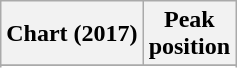<table class="wikitable sortable plainrowheaders" style="text-align:center">
<tr>
<th scope="col">Chart (2017)</th>
<th scope="col">Peak<br> position</th>
</tr>
<tr>
</tr>
<tr>
</tr>
<tr>
</tr>
<tr>
</tr>
<tr>
</tr>
</table>
